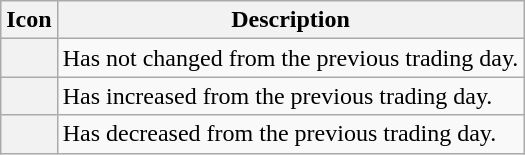<table class="wikitable">
<tr>
<th scope="col">Icon</th>
<th scope="col">Description</th>
</tr>
<tr>
<th scope="row"></th>
<td>Has not changed from the previous trading day.</td>
</tr>
<tr>
<th scope="row"></th>
<td>Has increased from the previous trading day.</td>
</tr>
<tr>
<th scope="row"></th>
<td>Has decreased from the previous trading day.</td>
</tr>
</table>
